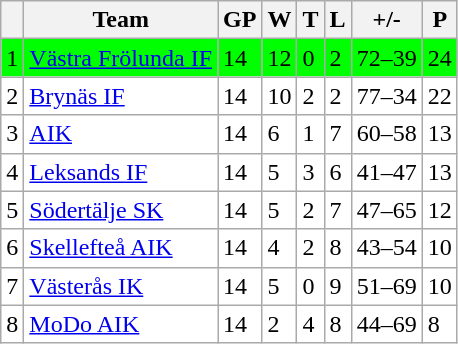<table class="wikitable">
<tr>
<th></th>
<th>Team</th>
<th>GP</th>
<th>W</th>
<th>T</th>
<th>L</th>
<th>+/-</th>
<th>P</th>
</tr>
<tr style="background:#00FF00">
<td>1</td>
<td><a href='#'>Västra Frölunda IF</a></td>
<td>14</td>
<td>12</td>
<td>0</td>
<td>2</td>
<td>72–39</td>
<td>24</td>
</tr>
<tr style="background:#FFFFFF">
<td>2</td>
<td><a href='#'>Brynäs IF</a></td>
<td>14</td>
<td>10</td>
<td>2</td>
<td>2</td>
<td>77–34</td>
<td>22</td>
</tr>
<tr style="background:#FFFFFF">
<td>3</td>
<td><a href='#'>AIK</a></td>
<td>14</td>
<td>6</td>
<td>1</td>
<td>7</td>
<td>60–58</td>
<td>13</td>
</tr>
<tr style="background:#FFFFFF">
<td>4</td>
<td><a href='#'>Leksands IF</a></td>
<td>14</td>
<td>5</td>
<td>3</td>
<td>6</td>
<td>41–47</td>
<td>13</td>
</tr>
<tr style="background:#FFFFFF">
<td>5</td>
<td><a href='#'>Södertälje SK</a></td>
<td>14</td>
<td>5</td>
<td>2</td>
<td>7</td>
<td>47–65</td>
<td>12</td>
</tr>
<tr style="background:#FFFFFF">
<td>6</td>
<td><a href='#'>Skellefteå AIK</a></td>
<td>14</td>
<td>4</td>
<td>2</td>
<td>8</td>
<td>43–54</td>
<td>10</td>
</tr>
<tr style="background:#FFFFFF">
<td>7</td>
<td><a href='#'>Västerås IK</a></td>
<td>14</td>
<td>5</td>
<td>0</td>
<td>9</td>
<td>51–69</td>
<td>10</td>
</tr>
<tr style="background:#FFFFFF">
<td>8</td>
<td><a href='#'>MoDo AIK</a></td>
<td>14</td>
<td>2</td>
<td>4</td>
<td>8</td>
<td>44–69</td>
<td>8</td>
</tr>
</table>
